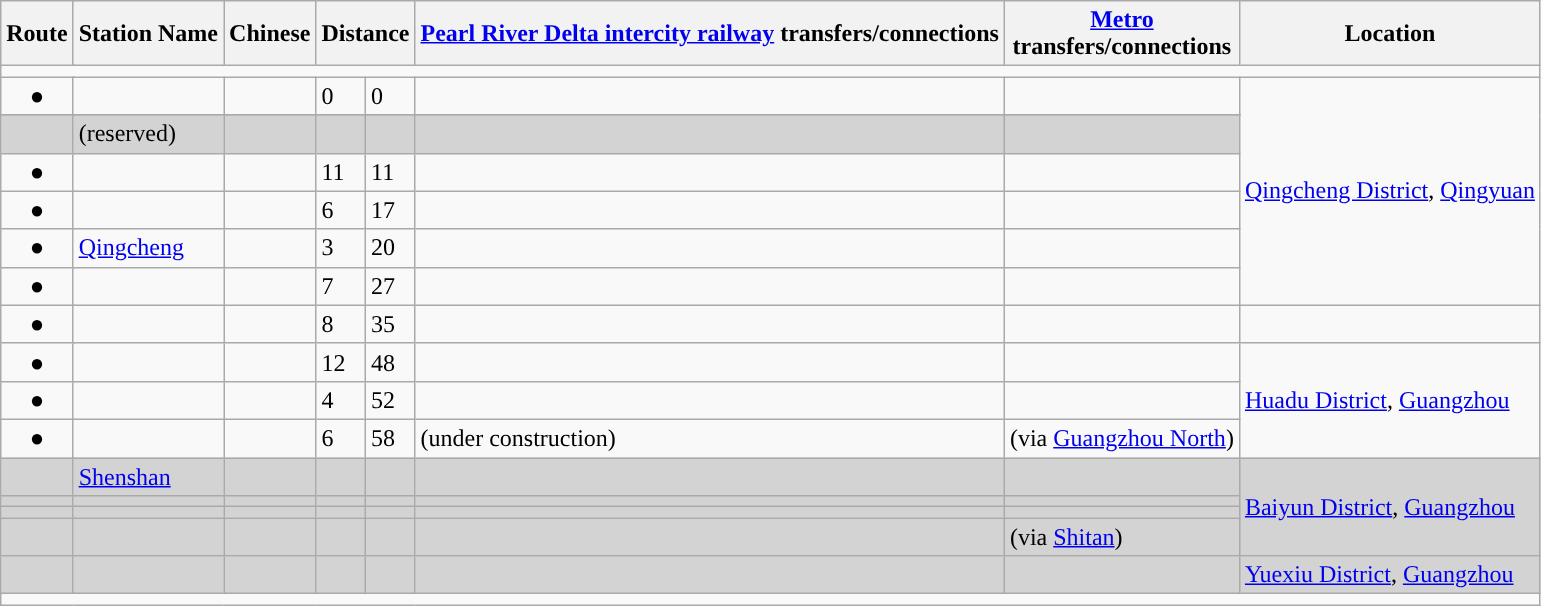<table class="wikitable">
<tr>
<th colspan="2">Route</th>
<th>Station Name</th>
<th>Chinese</th>
<th colspan="2">Distance<br></th>
<th><a href='#'>Pearl River Delta intercity railway</a> transfers/connections</th>
<th><a href='#'>Metro</a><br>transfers/connections</th>
<th>Location</th>
</tr>
<tr style="background:#">
<td colspan = "9"></td>
</tr>
<tr>
<td align="center" colspan="2">●</td>
<td></td>
<td></td>
<td>0</td>
<td>0</td>
<td></td>
<td></td>
<td rowspan="7"><a href='#'>Qingcheng District</a>, <a href='#'>Qingyuan</a></td>
</tr>
<tr>
</tr>
<tr bgcolor="lightgrey">
<td align="center" colspan="2"></td>
<td> (reserved)</td>
<td></td>
<td></td>
<td></td>
<td></td>
<td></td>
</tr>
<tr>
<td align="center" colspan="2">●</td>
<td> <br></td>
<td></td>
<td>11</td>
<td>11</td>
<td></td>
<td></td>
</tr>
<tr>
<td align="center" colspan="2">●</td>
<td></td>
<td></td>
<td>6</td>
<td>17</td>
<td></td>
<td></td>
</tr>
<tr>
<td align="center" colspan="2">●</td>
<td><a href='#'>Qingcheng</a></td>
<td></td>
<td>3</td>
<td>20</td>
<td></td>
<td></td>
</tr>
<tr>
<td align="center" colspan="2">●</td>
<td></td>
<td></td>
<td>7</td>
<td>27</td>
<td></td>
<td></td>
</tr>
<tr>
<td align="center" colspan="2">●</td>
<td></td>
<td></td>
<td>8</td>
<td>35</td>
<td></td>
<td></td>
</tr>
<tr>
<td align="center" colspan="2">●</td>
<td></td>
<td></td>
<td>12</td>
<td>48</td>
<td></td>
<td></td>
<td rowspan="3"><a href='#'>Huadu District</a>, <a href='#'>Guangzhou</a></td>
</tr>
<tr>
<td align="center" colspan="2">●</td>
<td></td>
<td></td>
<td>4</td>
<td>52</td>
<td></td>
<td></td>
</tr>
<tr>
<td align="center" colspan="2">●</td>
<td></td>
<td></td>
<td>6</td>
<td>58</td>
<td>  (under construction)</td>
<td>  (via <a href='#'>Guangzhou North</a>)</td>
</tr>
<tr bgcolor="lightgrey">
<td align="center" colspan="2"></td>
<td><a href='#'>Shenshan</a></td>
<td></td>
<td></td>
<td></td>
<td></td>
<td></td>
<td rowspan="4"><a href='#'>Baiyun District</a>, <a href='#'>Guangzhou</a></td>
</tr>
<tr bgcolor="lightgrey">
<td align="center" colspan="2"></td>
<td></td>
<td></td>
<td></td>
<td></td>
<td></td>
<td></td>
</tr>
<tr bgcolor="lightgrey">
<td align="center" colspan="2"></td>
<td></td>
<td></td>
<td></td>
<td></td>
<td></td>
<td></td>
</tr>
<tr bgcolor="lightgrey">
<td align="center" colspan="2"></td>
<td></td>
<td></td>
<td></td>
<td></td>
<td></td>
<td>  (via <a href='#'>Shitan</a>)</td>
</tr>
<tr bgcolor="lightgrey">
<td align="center" colspan="2"></td>
<td></td>
<td></td>
<td></td>
<td></td>
<td></td>
<td>  </td>
<td><a href='#'>Yuexiu District</a>, <a href='#'>Guangzhou</a></td>
</tr>
<tr style="background:#">
<td colspan = "9"></td>
</tr>
</table>
